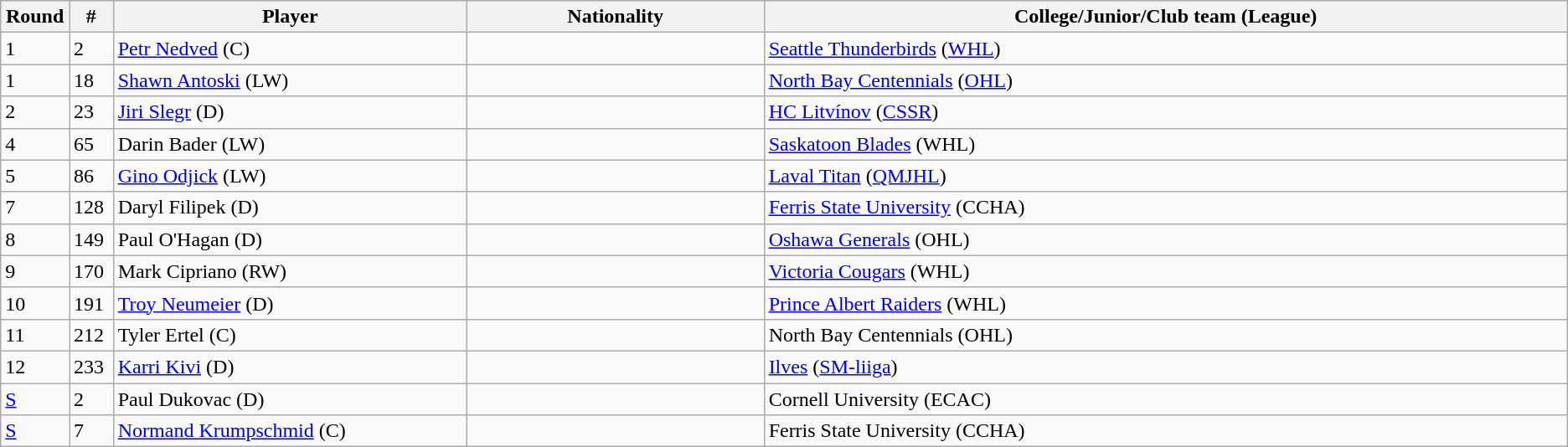<table class="wikitable">
<tr>
<th bgcolor="#DDDDFF" width="2.75%">Round</th>
<th bgcolor="#DDDDFF" width="2.75%">#</th>
<th bgcolor="#DDDDFF" width="22.0%">Player</th>
<th bgcolor="#DDDDFF" width="18.5%">Nationality</th>
<th bgcolor="#DDDDFF" width="50.0%">College/Junior/Club team (League)</th>
</tr>
<tr>
<td>1</td>
<td>2</td>
<td><a href='#'>Petr Nedved</a>  (C)</td>
<td></td>
<td><a href='#'>Seattle Thunderbirds</a> (<a href='#'>WHL</a>)</td>
</tr>
<tr>
<td>1</td>
<td>18</td>
<td><a href='#'>Shawn Antoski</a>  (LW)</td>
<td></td>
<td><a href='#'>North Bay Centennials</a> (<a href='#'>OHL</a>)</td>
</tr>
<tr>
<td>2</td>
<td>23</td>
<td><a href='#'>Jiri Slegr</a>  (D)</td>
<td></td>
<td><a href='#'>HC Litvínov</a> (<a href='#'>CSSR</a>)</td>
</tr>
<tr>
<td>4</td>
<td>65</td>
<td>Darin Bader  (LW)</td>
<td></td>
<td><a href='#'>Saskatoon Blades</a> (WHL)</td>
</tr>
<tr>
<td>5</td>
<td>86</td>
<td><a href='#'>Gino Odjick</a>  (LW)</td>
<td></td>
<td><a href='#'>Laval Titan</a> (<a href='#'>QMJHL</a>)</td>
</tr>
<tr>
<td>7</td>
<td>128</td>
<td>Daryl Filipek  (D)</td>
<td></td>
<td><a href='#'>Ferris State University</a> (CCHA)</td>
</tr>
<tr>
<td>8</td>
<td>149</td>
<td>Paul O'Hagan  (D)</td>
<td></td>
<td><a href='#'>Oshawa Generals</a> (OHL)</td>
</tr>
<tr>
<td>9</td>
<td>170</td>
<td>Mark Cipriano  (RW)</td>
<td></td>
<td><a href='#'>Victoria Cougars</a> (WHL)</td>
</tr>
<tr>
<td>10</td>
<td>191</td>
<td><a href='#'>Troy Neumeier</a>  (D)</td>
<td></td>
<td><a href='#'>Prince Albert Raiders</a> (WHL)</td>
</tr>
<tr>
<td>11</td>
<td>212</td>
<td>Tyler Ertel  (C)</td>
<td></td>
<td>North Bay Centennials (OHL)</td>
</tr>
<tr>
<td>12</td>
<td>233</td>
<td><a href='#'>Karri Kivi</a>  (D)</td>
<td></td>
<td><a href='#'>Ilves</a> (<a href='#'>SM-liiga</a>)</td>
</tr>
<tr>
<td><a href='#'>S</a></td>
<td>2</td>
<td>Paul Dukovac (D)</td>
<td></td>
<td>Cornell University (ECAC)</td>
</tr>
<tr>
<td><a href='#'>S</a></td>
<td>7</td>
<td><a href='#'>Normand Krumpschmid</a> (C)</td>
<td></td>
<td>Ferris State University (CCHA)</td>
</tr>
</table>
